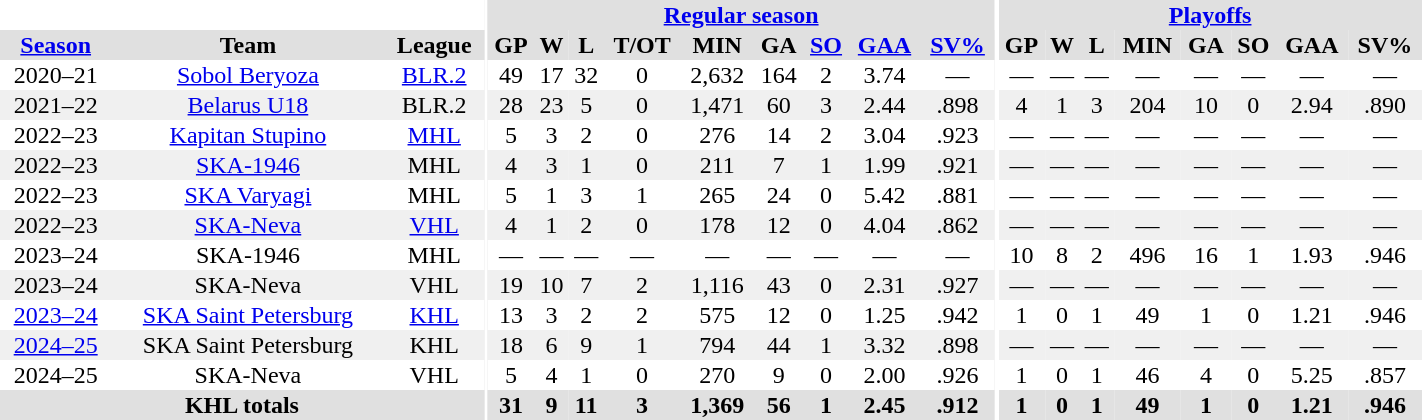<table border="0" cellpadding="1" cellspacing="0" ID="Table3" style="text-align:center; width:75%;">
<tr style="background:#e0e0e0;">
<th colspan="3" style="background:#fff;"></th>
<th rowspan="99" style="background:#fff;"></th>
<th colspan="9" style="background:#e0e0e0;"><a href='#'>Regular season</a></th>
<th rowspan="99" style="background:#fff;"></th>
<th colspan="8" style="background:#e0e0e0;"><a href='#'>Playoffs</a></th>
</tr>
<tr bgcolor="#e0e0e0">
<th><a href='#'>Season</a></th>
<th>Team</th>
<th>League</th>
<th>GP</th>
<th>W</th>
<th>L</th>
<th>T/OT</th>
<th>MIN</th>
<th>GA</th>
<th><a href='#'>SO</a></th>
<th><a href='#'>GAA</a></th>
<th><a href='#'>SV%</a></th>
<th>GP</th>
<th>W</th>
<th>L</th>
<th>MIN</th>
<th>GA</th>
<th>SO</th>
<th>GAA</th>
<th>SV%</th>
</tr>
<tr>
<td>2020–21</td>
<td><a href='#'>Sobol Beryoza</a></td>
<td><a href='#'>BLR.2</a></td>
<td>49</td>
<td>17</td>
<td>32</td>
<td>0</td>
<td>2,632</td>
<td>164</td>
<td>2</td>
<td>3.74</td>
<td>—</td>
<td>—</td>
<td>—</td>
<td>—</td>
<td>—</td>
<td>—</td>
<td>—</td>
<td>—</td>
<td>—</td>
</tr>
<tr bgcolor="f0f0f0">
<td>2021–22</td>
<td><a href='#'>Belarus U18</a></td>
<td>BLR.2</td>
<td>28</td>
<td>23</td>
<td>5</td>
<td>0</td>
<td>1,471</td>
<td>60</td>
<td>3</td>
<td>2.44</td>
<td>.898</td>
<td>4</td>
<td>1</td>
<td>3</td>
<td>204</td>
<td>10</td>
<td>0</td>
<td>2.94</td>
<td>.890</td>
</tr>
<tr>
<td>2022–23</td>
<td><a href='#'>Kapitan Stupino</a></td>
<td><a href='#'>MHL</a></td>
<td>5</td>
<td>3</td>
<td>2</td>
<td>0</td>
<td>276</td>
<td>14</td>
<td>2</td>
<td>3.04</td>
<td>.923</td>
<td>—</td>
<td>—</td>
<td>—</td>
<td>—</td>
<td>—</td>
<td>—</td>
<td>—</td>
<td>—</td>
</tr>
<tr bgcolor="f0f0f0">
<td>2022–23</td>
<td><a href='#'>SKA-1946</a></td>
<td>MHL</td>
<td>4</td>
<td>3</td>
<td>1</td>
<td>0</td>
<td>211</td>
<td>7</td>
<td>1</td>
<td>1.99</td>
<td>.921</td>
<td>—</td>
<td>—</td>
<td>—</td>
<td>—</td>
<td>—</td>
<td>—</td>
<td>—</td>
<td>—</td>
</tr>
<tr>
<td>2022–23</td>
<td><a href='#'>SKA Varyagi</a></td>
<td>MHL</td>
<td>5</td>
<td>1</td>
<td>3</td>
<td>1</td>
<td>265</td>
<td>24</td>
<td>0</td>
<td>5.42</td>
<td>.881</td>
<td>—</td>
<td>—</td>
<td>—</td>
<td>—</td>
<td>—</td>
<td>—</td>
<td>—</td>
<td>—</td>
</tr>
<tr bgcolor="f0f0f0">
<td>2022–23</td>
<td><a href='#'>SKA-Neva</a></td>
<td><a href='#'>VHL</a></td>
<td>4</td>
<td>1</td>
<td>2</td>
<td>0</td>
<td>178</td>
<td>12</td>
<td>0</td>
<td>4.04</td>
<td>.862</td>
<td>—</td>
<td>—</td>
<td>—</td>
<td>—</td>
<td>—</td>
<td>—</td>
<td>—</td>
<td>—</td>
</tr>
<tr>
<td>2023–24</td>
<td>SKA-1946</td>
<td>MHL</td>
<td>—</td>
<td>—</td>
<td>—</td>
<td>—</td>
<td>—</td>
<td>—</td>
<td>—</td>
<td>—</td>
<td>—</td>
<td>10</td>
<td>8</td>
<td>2</td>
<td>496</td>
<td>16</td>
<td>1</td>
<td>1.93</td>
<td>.946</td>
</tr>
<tr bgcolor="f0f0f0">
<td>2023–24</td>
<td>SKA-Neva</td>
<td>VHL</td>
<td>19</td>
<td>10</td>
<td>7</td>
<td>2</td>
<td>1,116</td>
<td>43</td>
<td>0</td>
<td>2.31</td>
<td>.927</td>
<td>—</td>
<td>—</td>
<td>—</td>
<td>—</td>
<td>—</td>
<td>—</td>
<td>—</td>
<td>—</td>
</tr>
<tr>
<td><a href='#'>2023–24</a></td>
<td><a href='#'>SKA Saint Petersburg</a></td>
<td><a href='#'>KHL</a></td>
<td>13</td>
<td>3</td>
<td>2</td>
<td>2</td>
<td>575</td>
<td>12</td>
<td>0</td>
<td>1.25</td>
<td>.942</td>
<td>1</td>
<td>0</td>
<td>1</td>
<td>49</td>
<td>1</td>
<td>0</td>
<td>1.21</td>
<td>.946</td>
</tr>
<tr bgcolor="f0f0f0">
<td><a href='#'>2024–25</a></td>
<td>SKA Saint Petersburg</td>
<td>KHL</td>
<td>18</td>
<td>6</td>
<td>9</td>
<td>1</td>
<td>794</td>
<td>44</td>
<td>1</td>
<td>3.32</td>
<td>.898</td>
<td>—</td>
<td>—</td>
<td>—</td>
<td>—</td>
<td>—</td>
<td>—</td>
<td>—</td>
<td>—</td>
</tr>
<tr>
<td>2024–25</td>
<td>SKA-Neva</td>
<td>VHL</td>
<td>5</td>
<td>4</td>
<td>1</td>
<td>0</td>
<td>270</td>
<td>9</td>
<td>0</td>
<td>2.00</td>
<td>.926</td>
<td>1</td>
<td>0</td>
<td>1</td>
<td>46</td>
<td>4</td>
<td>0</td>
<td>5.25</td>
<td>.857</td>
</tr>
<tr bgcolor="e0e0e0">
<th colspan="3">KHL totals</th>
<th>31</th>
<th>9</th>
<th>11</th>
<th>3</th>
<th>1,369</th>
<th>56</th>
<th>1</th>
<th>2.45</th>
<th>.912</th>
<th>1</th>
<th>0</th>
<th>1</th>
<th>49</th>
<th>1</th>
<th>0</th>
<th>1.21</th>
<th>.946</th>
</tr>
</table>
